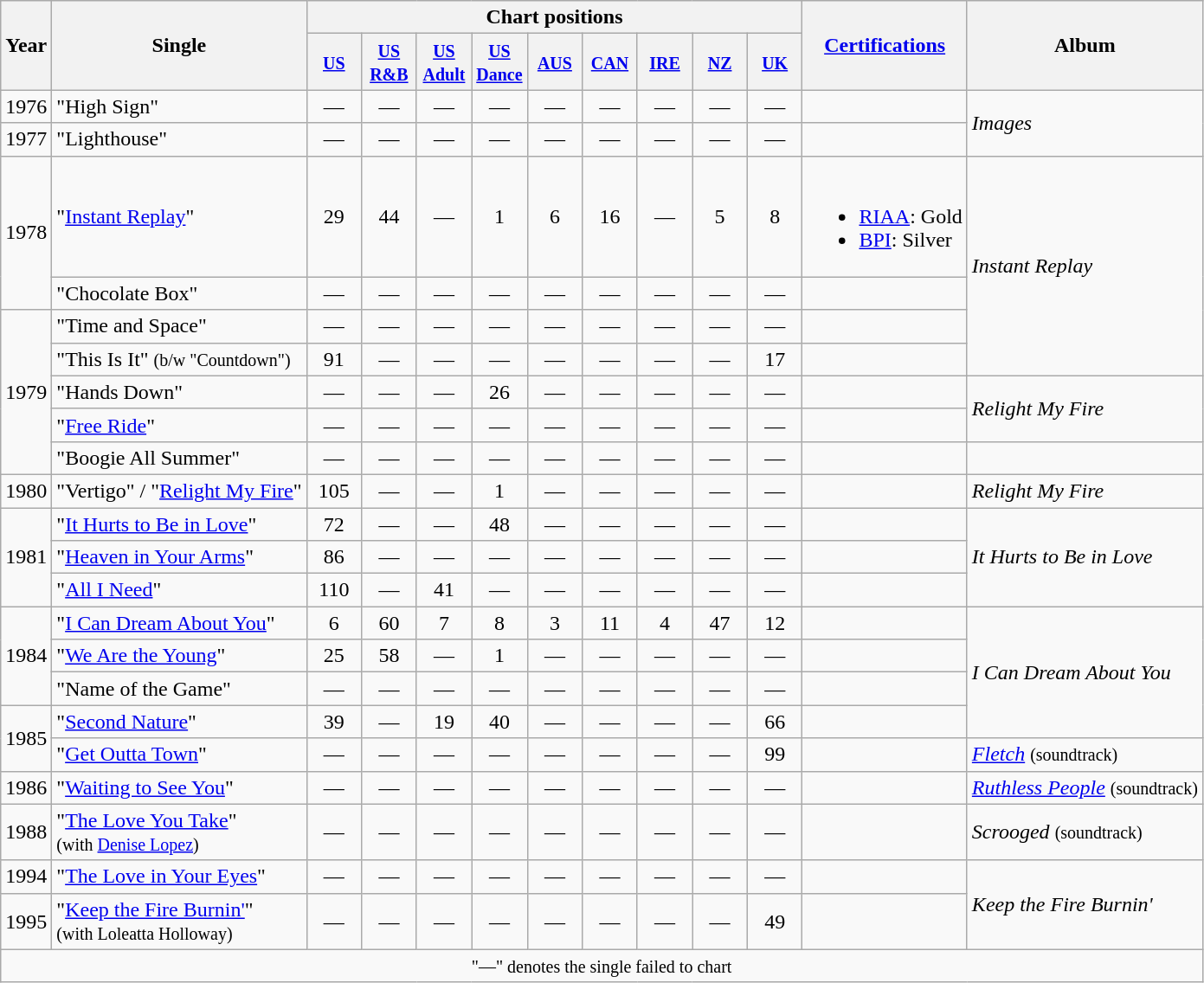<table class="wikitable">
<tr>
<th rowspan="2">Year</th>
<th rowspan="2">Single</th>
<th colspan="9">Chart positions</th>
<th rowspan="2"><a href='#'>Certifications</a></th>
<th rowspan="2">Album</th>
</tr>
<tr>
<th style="width:35px;"><small><a href='#'>US</a></small><br></th>
<th style="width:35px;"><small><a href='#'>US R&B</a></small><br></th>
<th style="width:35px;"><small><a href='#'>US Adult</a></small><br></th>
<th style="width:35px;"><small><a href='#'>US Dance</a></small><br></th>
<th style="width:35px;"><small><a href='#'>AUS</a></small><br></th>
<th style="width:35px;"><small><a href='#'>CAN</a></small><br></th>
<th style="width:35px;"><small><a href='#'>IRE</a></small><br></th>
<th style="width:35px;"><small><a href='#'>NZ</a></small><br></th>
<th style="width:35px;"><small><a href='#'>UK</a></small><br></th>
</tr>
<tr>
<td>1976</td>
<td>"High Sign"</td>
<td align="center">—</td>
<td align="center">—</td>
<td align="center">—</td>
<td align="center">—</td>
<td align="center">—</td>
<td align="center">—</td>
<td align="center">—</td>
<td align="center">—</td>
<td align="center">—</td>
<td></td>
<td rowspan=2><em>Images</em></td>
</tr>
<tr>
<td>1977</td>
<td>"Lighthouse"</td>
<td align="center">—</td>
<td align="center">—</td>
<td align="center">—</td>
<td align="center">—</td>
<td align="center">—</td>
<td align="center">—</td>
<td align="center">—</td>
<td align="center">—</td>
<td align="center">—</td>
<td></td>
</tr>
<tr>
<td rowspan="2">1978</td>
<td>"<a href='#'>Instant Replay</a>"</td>
<td align="center">29</td>
<td align="center">44</td>
<td align="center">—</td>
<td align="center">1</td>
<td align="center">6</td>
<td align="center">16</td>
<td align="center">—</td>
<td align="center">5</td>
<td align="center">8</td>
<td><br><ul><li><a href='#'>RIAA</a>: Gold</li><li><a href='#'>BPI</a>: Silver</li></ul></td>
<td rowspan=4><em>Instant Replay</em></td>
</tr>
<tr>
<td>"Chocolate Box"</td>
<td align="center">—</td>
<td align="center">—</td>
<td align="center">—</td>
<td align="center">—</td>
<td align="center">—</td>
<td align="center">—</td>
<td align="center">—</td>
<td align="center">—</td>
<td align="center">—</td>
<td></td>
</tr>
<tr>
<td rowspan="5">1979</td>
<td>"Time and Space"</td>
<td align="center">—</td>
<td align="center">—</td>
<td align="center">—</td>
<td align="center">—</td>
<td align="center">—</td>
<td align="center">—</td>
<td align="center">—</td>
<td align="center">—</td>
<td align="center">—</td>
<td></td>
</tr>
<tr>
<td>"This Is It" <small>(b/w "Countdown")</small></td>
<td align="center">91</td>
<td align="center">—</td>
<td align="center">—</td>
<td align="center">—</td>
<td align="center">—</td>
<td align="center">—</td>
<td align="center">—</td>
<td align="center">—</td>
<td align="center">17</td>
<td></td>
</tr>
<tr>
<td>"Hands Down"</td>
<td align="center">—</td>
<td align="center">—</td>
<td align="center">—</td>
<td align="center">26</td>
<td align="center">—</td>
<td align="center">—</td>
<td align="center">—</td>
<td align="center">—</td>
<td align="center">—</td>
<td></td>
<td rowspan="2"><em>Relight My Fire</em></td>
</tr>
<tr>
<td>"<a href='#'>Free Ride</a>"</td>
<td align="center">—</td>
<td align="center">—</td>
<td align="center">—</td>
<td align="center">—</td>
<td align="center">—</td>
<td align="center">—</td>
<td align="center">—</td>
<td align="center">—</td>
<td align="center">—</td>
<td></td>
</tr>
<tr>
<td>"Boogie All Summer"</td>
<td align="center">—</td>
<td align="center">—</td>
<td align="center">—</td>
<td align="center">—</td>
<td align="center">—</td>
<td align="center">—</td>
<td align="center">—</td>
<td align="center">—</td>
<td align="center">—</td>
<td></td>
<td></td>
</tr>
<tr>
<td>1980</td>
<td>"Vertigo" / "<a href='#'>Relight My Fire</a>"</td>
<td align="center">105</td>
<td align="center">—</td>
<td align="center">—</td>
<td align="center">1</td>
<td align="center">—</td>
<td align="center">—</td>
<td align="center">—</td>
<td align="center">—</td>
<td align="center">—</td>
<td></td>
<td><em>Relight My Fire</em></td>
</tr>
<tr>
<td rowspan="3">1981</td>
<td>"<a href='#'>It Hurts to Be in Love</a>"</td>
<td align="center">72</td>
<td align="center">—</td>
<td align="center">—</td>
<td align="center">48</td>
<td align="center">—</td>
<td align="center">—</td>
<td align="center">—</td>
<td align="center">—</td>
<td align="center">—</td>
<td></td>
<td rowspan=3><em>It Hurts to Be in Love</em></td>
</tr>
<tr>
<td>"<a href='#'>Heaven in Your Arms</a>"</td>
<td align="center">86</td>
<td align="center">—</td>
<td align="center">—</td>
<td align="center">—</td>
<td align="center">—</td>
<td align="center">—</td>
<td align="center">—</td>
<td align="center">—</td>
<td align="center">—</td>
<td></td>
</tr>
<tr>
<td>"<a href='#'>All I Need</a>"</td>
<td align="center">110<br></td>
<td align="center">—</td>
<td align="center">41</td>
<td align="center">—</td>
<td align="center">—</td>
<td align="center">—</td>
<td align="center">—</td>
<td align="center">—</td>
<td align="center">—</td>
<td></td>
</tr>
<tr>
<td rowspan="3">1984</td>
<td>"<a href='#'>I Can Dream About You</a>"</td>
<td align="center">6</td>
<td align="center">60</td>
<td align="center">7</td>
<td align="center">8</td>
<td align="center">3</td>
<td align="center">11</td>
<td align="center">4</td>
<td align="center">47</td>
<td align="center">12</td>
<td></td>
<td rowspan=4><em>I Can Dream About You</em></td>
</tr>
<tr>
<td>"<a href='#'>We Are the Young</a>"</td>
<td align="center">25</td>
<td align="center">58</td>
<td align="center">—</td>
<td align="center">1</td>
<td align="center">—</td>
<td align="center">—</td>
<td align="center">—</td>
<td align="center">—</td>
<td align="center">—</td>
<td></td>
</tr>
<tr>
<td>"Name of the Game"</td>
<td align="center">—</td>
<td align="center">—</td>
<td align="center">—</td>
<td align="center">—</td>
<td align="center">—</td>
<td align="center">—</td>
<td align="center">—</td>
<td align="center">—</td>
<td align="center">—</td>
<td></td>
</tr>
<tr>
<td rowspan="2">1985</td>
<td>"<a href='#'>Second Nature</a>"</td>
<td align="center">39</td>
<td align="center">—</td>
<td align="center">19</td>
<td align="center">40</td>
<td align="center">—</td>
<td align="center">—</td>
<td align="center">—</td>
<td align="center">—</td>
<td align="center">66</td>
<td></td>
</tr>
<tr>
<td>"<a href='#'>Get Outta Town</a>"</td>
<td align="center">—</td>
<td align="center">—</td>
<td align="center">—</td>
<td align="center">—</td>
<td align="center">—</td>
<td align="center">—</td>
<td align="center">—</td>
<td align="center">—</td>
<td align="center">99</td>
<td></td>
<td><em><a href='#'>Fletch</a></em> <small>(soundtrack)</small></td>
</tr>
<tr>
<td>1986</td>
<td>"<a href='#'>Waiting to See You</a>"</td>
<td align="center">—</td>
<td align="center">—</td>
<td align="center">—</td>
<td align="center">—</td>
<td align="center">—</td>
<td align="center">—</td>
<td align="center">—</td>
<td align="center">—</td>
<td align="center">—</td>
<td></td>
<td><em><a href='#'>Ruthless People</a></em> <small>(soundtrack)</small></td>
</tr>
<tr>
<td>1988</td>
<td>"<a href='#'>The Love You Take</a>" <br><small>(with <a href='#'>Denise Lopez</a>)</small></td>
<td align="center">—</td>
<td align="center">—</td>
<td align="center">—</td>
<td align="center">—</td>
<td align="center">—</td>
<td align="center">—</td>
<td align="center">—</td>
<td align="center">—</td>
<td align="center">—</td>
<td></td>
<td><em>Scrooged</em> <small>(soundtrack)</small></td>
</tr>
<tr>
<td>1994</td>
<td>"<a href='#'>The Love in Your Eyes</a>"</td>
<td align="center">—</td>
<td align="center">—</td>
<td align="center">—</td>
<td align="center">—</td>
<td align="center">—</td>
<td align="center">—</td>
<td align="center">—</td>
<td align="center">—</td>
<td align="center">—</td>
<td></td>
<td rowspan=2><em>Keep the Fire Burnin' </em></td>
</tr>
<tr>
<td>1995</td>
<td>"<a href='#'>Keep the Fire Burnin'</a>" <br><small>(with Loleatta Holloway)</small></td>
<td align="center">—</td>
<td align="center">—</td>
<td align="center">—</td>
<td align="center">—</td>
<td align="center">—</td>
<td align="center">—</td>
<td align="center">—</td>
<td align="center">—</td>
<td align="center">49</td>
<td></td>
</tr>
<tr>
<td style="text-align:center;" colspan="13"><small>"—" denotes the single failed to chart</small></td>
</tr>
</table>
